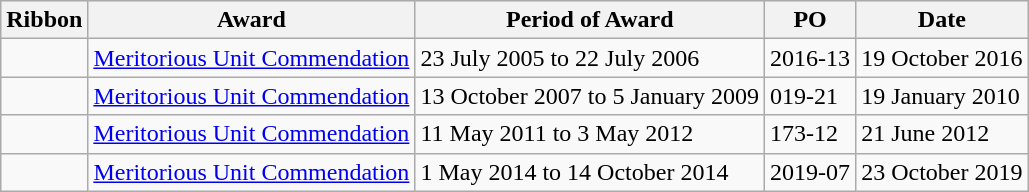<table class="wikitable">
<tr style="background:#efefef;">
<th>Ribbon</th>
<th>Award</th>
<th>Period of Award</th>
<th>PO</th>
<th>Date</th>
</tr>
<tr>
<td></td>
<td><a href='#'>Meritorious Unit Commendation</a></td>
<td>23 July 2005 to 22 July 2006</td>
<td>2016-13</td>
<td>19 October 2016</td>
</tr>
<tr>
<td></td>
<td><a href='#'>Meritorious Unit Commendation</a></td>
<td>13 October 2007 to 5 January 2009</td>
<td>019-21</td>
<td>19 January 2010</td>
</tr>
<tr>
<td></td>
<td><a href='#'>Meritorious Unit Commendation</a></td>
<td>11 May 2011 to 3 May 2012</td>
<td>173-12</td>
<td>21 June 2012</td>
</tr>
<tr>
<td></td>
<td><a href='#'>Meritorious Unit Commendation</a></td>
<td>1 May 2014 to 14 October 2014</td>
<td>2019-07</td>
<td>23 October 2019</td>
</tr>
</table>
